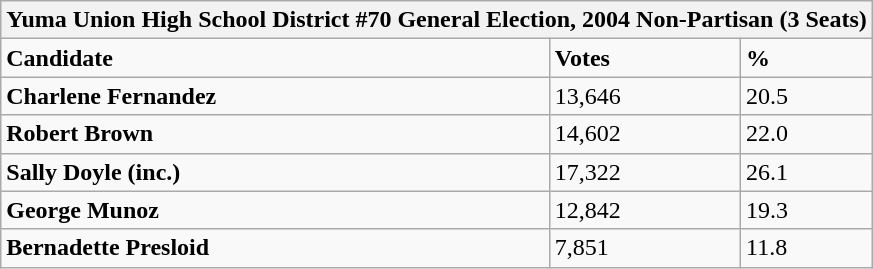<table class="wikitable">
<tr>
<th colspan="4">Yuma Union High School District #70 General Election, 2004 Non-Partisan (3 Seats)</th>
</tr>
<tr>
<td><strong>Candidate</strong></td>
<td><strong>Votes</strong></td>
<td><strong>%</strong></td>
</tr>
<tr>
<td><strong>Charlene Fernandez</strong></td>
<td>13,646</td>
<td>20.5</td>
</tr>
<tr>
<td><strong>Robert Brown</strong></td>
<td>14,602</td>
<td>22.0</td>
</tr>
<tr>
<td><strong>Sally Doyle (inc.)</strong></td>
<td>17,322</td>
<td>26.1</td>
</tr>
<tr>
<td><strong>George Munoz</strong></td>
<td>12,842</td>
<td>19.3</td>
</tr>
<tr>
<td><strong>Bernadette Presloid</strong></td>
<td>7,851</td>
<td>11.8</td>
</tr>
</table>
